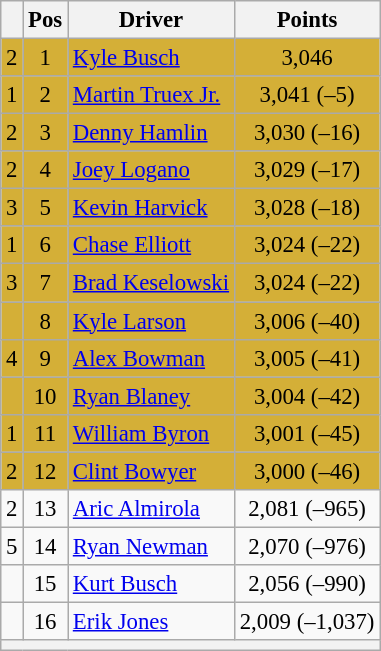<table class="wikitable" style="font-size: 95%">
<tr>
<th></th>
<th>Pos</th>
<th>Driver</th>
<th>Points</th>
</tr>
<tr style="background:#D4AF37;">
<td align="left"> 2</td>
<td style="text-align:center;">1</td>
<td><a href='#'>Kyle Busch</a></td>
<td style="text-align:center;">3,046</td>
</tr>
<tr style="background:#D4AF37;">
<td align="left"> 1</td>
<td style="text-align:center;">2</td>
<td><a href='#'>Martin Truex Jr.</a></td>
<td style="text-align:center;">3,041 (–5)</td>
</tr>
<tr style="background:#D4AF37;">
<td align="left"> 2</td>
<td style="text-align:center;">3</td>
<td><a href='#'>Denny Hamlin</a></td>
<td style="text-align:center;">3,030 (–16)</td>
</tr>
<tr style="background:#D4AF37;">
<td align="left"> 2</td>
<td style="text-align:center;">4</td>
<td><a href='#'>Joey Logano</a></td>
<td style="text-align:center;">3,029 (–17)</td>
</tr>
<tr style="background:#D4AF37;">
<td align="left"> 3</td>
<td style="text-align:center;">5</td>
<td><a href='#'>Kevin Harvick</a></td>
<td style="text-align:center;">3,028 (–18)</td>
</tr>
<tr style="background:#D4AF37;">
<td align="left"> 1</td>
<td style="text-align:center;">6</td>
<td><a href='#'>Chase Elliott</a></td>
<td style="text-align:center;">3,024 (–22)</td>
</tr>
<tr style="background:#D4AF37;">
<td align="left"> 3</td>
<td style="text-align:center;">7</td>
<td><a href='#'>Brad Keselowski</a></td>
<td style="text-align:center;">3,024 (–22)</td>
</tr>
<tr style="background:#D4AF37;">
<td align="left"></td>
<td style="text-align:center;">8</td>
<td><a href='#'>Kyle Larson</a></td>
<td style="text-align:center;">3,006 (–40)</td>
</tr>
<tr style="background:#D4AF37;">
<td align="left"> 4</td>
<td style="text-align:center;">9</td>
<td><a href='#'>Alex Bowman</a></td>
<td style="text-align:center;">3,005 (–41)</td>
</tr>
<tr style="background:#D4AF37;">
<td align="left"></td>
<td style="text-align:center;">10</td>
<td><a href='#'>Ryan Blaney</a></td>
<td style="text-align:center;">3,004 (–42)</td>
</tr>
<tr style="background:#D4AF37;">
<td align="left"> 1</td>
<td style="text-align:center;">11</td>
<td><a href='#'>William Byron</a></td>
<td style="text-align:center;">3,001 (–45)</td>
</tr>
<tr style="background:#D4AF37;">
<td align="left"> 2</td>
<td style="text-align:center;">12</td>
<td><a href='#'>Clint Bowyer</a></td>
<td style="text-align:center;">3,000 (–46)</td>
</tr>
<tr>
<td align="left"> 2</td>
<td style="text-align:center;">13</td>
<td><a href='#'>Aric Almirola</a></td>
<td style="text-align:center;">2,081 (–965)</td>
</tr>
<tr>
<td align="left"> 5</td>
<td style="text-align:center;">14</td>
<td><a href='#'>Ryan Newman</a></td>
<td style="text-align:center;">2,070 (–976)</td>
</tr>
<tr>
<td align="left"></td>
<td style="text-align:center;">15</td>
<td><a href='#'>Kurt Busch</a></td>
<td style="text-align:center;">2,056 (–990)</td>
</tr>
<tr>
<td align="left"></td>
<td style="text-align:center;">16</td>
<td><a href='#'>Erik Jones</a></td>
<td style="text-align:center;">2,009 (–1,037)</td>
</tr>
<tr class="sortbottom">
<th colspan="9"></th>
</tr>
</table>
